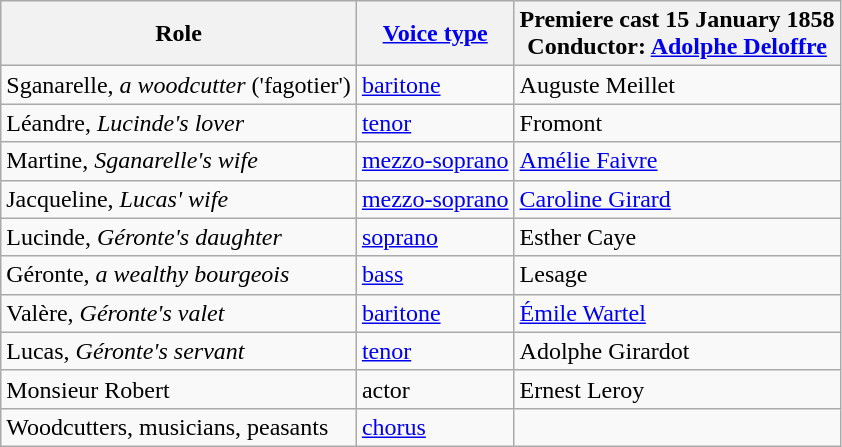<table class="wikitable">
<tr>
<th>Role</th>
<th><a href='#'>Voice type</a></th>
<th>Premiere cast 15 January 1858<br>Conductor: <a href='#'>Adolphe Deloffre</a></th>
</tr>
<tr>
<td>Sganarelle, <em>a woodcutter</em> ('fagotier')</td>
<td><a href='#'>baritone</a></td>
<td>Auguste Meillet</td>
</tr>
<tr>
<td>Léandre, <em>Lucinde's lover</em></td>
<td><a href='#'>tenor</a></td>
<td>Fromont</td>
</tr>
<tr>
<td>Martine, <em>Sganarelle's wife</em></td>
<td><a href='#'>mezzo-soprano</a></td>
<td><a href='#'>Amélie Faivre</a></td>
</tr>
<tr>
<td>Jacqueline, <em>Lucas' wife</em></td>
<td><a href='#'>mezzo-soprano</a></td>
<td><a href='#'>Caroline Girard</a></td>
</tr>
<tr>
<td>Lucinde, <em>Géronte's daughter</em></td>
<td><a href='#'>soprano</a></td>
<td>Esther Caye</td>
</tr>
<tr>
<td>Géronte, <em>a wealthy bourgeois</em></td>
<td><a href='#'>bass</a></td>
<td>Lesage</td>
</tr>
<tr>
<td>Valère, <em>Géronte's valet</em></td>
<td><a href='#'>baritone</a></td>
<td><a href='#'>Émile Wartel</a></td>
</tr>
<tr>
<td>Lucas, <em>Géronte's servant</em></td>
<td><a href='#'>tenor</a></td>
<td>Adolphe Girardot</td>
</tr>
<tr>
<td>Monsieur Robert</td>
<td>actor</td>
<td>Ernest Leroy</td>
</tr>
<tr>
<td>Woodcutters, musicians, peasants</td>
<td><a href='#'>chorus</a></td>
<td></td>
</tr>
</table>
